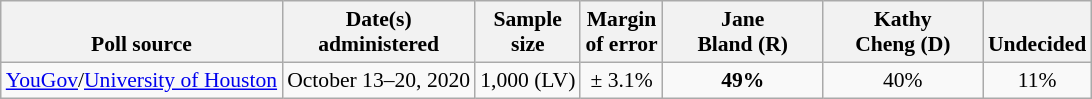<table class="wikitable" style="font-size:90%;text-align:center;">
<tr valign=bottom>
<th>Poll source</th>
<th>Date(s)<br>administered</th>
<th>Sample<br>size</th>
<th>Margin<br>of error</th>
<th style="width:100px;">Jane<br>Bland (R)</th>
<th style="width:100px;">Kathy<br>Cheng (D)</th>
<th>Undecided</th>
</tr>
<tr>
<td style="text-align:left;"><a href='#'>YouGov</a>/<a href='#'>University of Houston</a></td>
<td>October 13–20, 2020</td>
<td>1,000 (LV)</td>
<td>± 3.1%</td>
<td><strong>49%</strong></td>
<td>40%</td>
<td>11%</td>
</tr>
</table>
